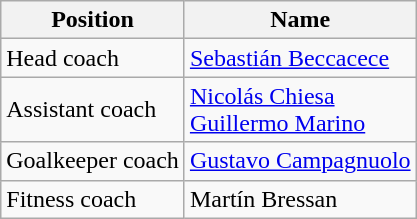<table class="wikitable">
<tr>
<th>Position</th>
<th>Name</th>
</tr>
<tr>
<td>Head coach</td>
<td> <a href='#'>Sebastián Beccacece</a></td>
</tr>
<tr>
<td>Assistant coach</td>
<td> <a href='#'>Nicolás Chiesa</a> <br>  <a href='#'>Guillermo Marino</a></td>
</tr>
<tr>
<td>Goalkeeper coach</td>
<td> <a href='#'>Gustavo Campagnuolo</a></td>
</tr>
<tr>
<td>Fitness coach</td>
<td> Martín Bressan</td>
</tr>
</table>
